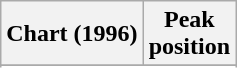<table class="wikitable sortable plainrowheaders">
<tr>
<th>Chart (1996)</th>
<th>Peak<br>position</th>
</tr>
<tr>
</tr>
<tr>
</tr>
<tr>
</tr>
<tr>
</tr>
<tr>
</tr>
<tr>
</tr>
<tr>
</tr>
<tr>
</tr>
<tr>
</tr>
</table>
